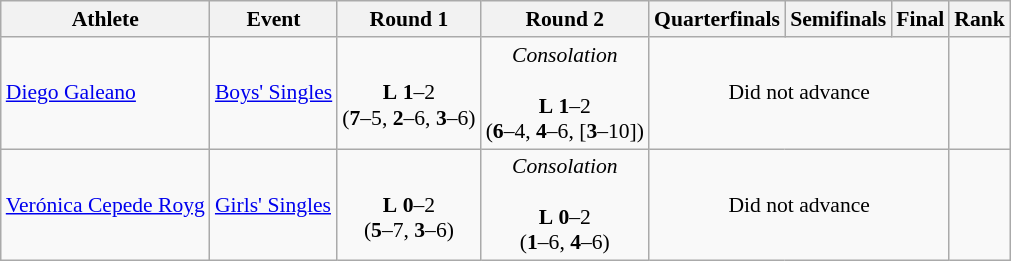<table class=wikitable style="font-size:90%">
<tr>
<th>Athlete</th>
<th>Event</th>
<th>Round 1</th>
<th>Round 2</th>
<th>Quarterfinals</th>
<th>Semifinals</th>
<th>Final</th>
<th>Rank</th>
</tr>
<tr>
<td><a href='#'>Diego Galeano</a></td>
<td><a href='#'>Boys' Singles</a></td>
<td align=center><br><strong>L</strong> <strong>1</strong>–2<br> (<strong>7</strong>–5, <strong>2</strong>–6, <strong>3</strong>–6)</td>
<td align=center><em>Consolation</em><br><br><strong>L</strong> <strong>1</strong>–2<br> (<strong>6</strong>–4, <strong>4</strong>–6, [<strong>3</strong>–10])</td>
<td colspan=3 align=center>Did not advance</td>
<td align=center></td>
</tr>
<tr>
<td><a href='#'>Verónica Cepede Royg</a></td>
<td><a href='#'>Girls' Singles</a></td>
<td align=center><br><strong>L</strong> <strong>0</strong>–2<br> (<strong>5</strong>–7, <strong>3</strong>–6)</td>
<td align=center><em>Consolation</em><br><br><strong>L</strong> <strong>0</strong>–2<br> (<strong>1</strong>–6, <strong>4</strong>–6)</td>
<td colspan=3 align=center>Did not advance</td>
<td align=center></td>
</tr>
</table>
